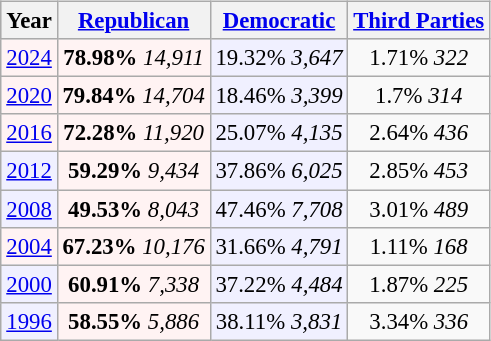<table class="wikitable" style="float:right; font-size:95%;">
<tr bgcolor=lightgrey>
<th>Year</th>
<th><a href='#'>Republican</a></th>
<th><a href='#'>Democratic</a></th>
<th><a href='#'>Third Parties</a></th>
</tr>
<tr>
<td align="center" bgcolor="#fff3f3"><a href='#'>2024</a></td>
<td align="center" bgcolor="#fff3f3"><strong>78.98%</strong> <em>14,911</em></td>
<td align="center" bgcolor="#f0f0ff">19.32% <em>3,647</em></td>
<td align="center">1.71% <em>322</em></td>
</tr>
<tr>
<td align="center" bgcolor="#fff3f3"><a href='#'>2020</a></td>
<td align="center" bgcolor="#fff3f3"><strong>79.84%</strong> <em>14,704</em></td>
<td align="center" bgcolor="#f0f0ff">18.46% <em>3,399</em></td>
<td align="center">1.7% <em>314</em></td>
</tr>
<tr>
<td align="center" bgcolor="#fff3f3"><a href='#'>2016</a></td>
<td align="center" bgcolor="#fff3f3"><strong>72.28%</strong> <em>11,920</em></td>
<td align="center" bgcolor="#f0f0ff">25.07% <em>4,135</em></td>
<td align="center">2.64% <em>436</em></td>
</tr>
<tr>
<td align="center" bgcolor="#f0f0ff"><a href='#'>2012</a></td>
<td align="center" bgcolor="#fff3f3"><strong>59.29%</strong> <em>9,434</em></td>
<td align="center" bgcolor="#f0f0ff">37.86% <em>6,025</em></td>
<td align="center">2.85% <em>453</em></td>
</tr>
<tr>
<td align="center" bgcolor="#f0f0ff"><a href='#'>2008</a></td>
<td align="center" bgcolor="#fff3f3"><strong>49.53%</strong> <em>8,043</em></td>
<td align="center" bgcolor="#f0f0ff">47.46% <em>7,708</em></td>
<td align="center">3.01% <em>489</em></td>
</tr>
<tr>
<td align="center" bgcolor="#fff3f3"><a href='#'>2004</a></td>
<td align="center" bgcolor="#fff3f3"><strong>67.23%</strong> <em>10,176</em></td>
<td align="center" bgcolor="#f0f0ff">31.66% <em>4,791</em></td>
<td align="center">1.11% <em>168</em></td>
</tr>
<tr>
<td align="center" bgcolor="#f0f0ff"><a href='#'>2000</a></td>
<td align="center" bgcolor="#fff3f3"><strong>60.91%</strong> <em>7,338</em></td>
<td align="center" bgcolor="#f0f0ff">37.22% <em>4,484</em></td>
<td align="center">1.87% <em>225</em></td>
</tr>
<tr>
<td align="center" bgcolor="#f0f0ff"><a href='#'>1996</a></td>
<td align="center" bgcolor="#fff3f3"><strong>58.55%</strong> <em>5,886</em></td>
<td align="center" bgcolor="#f0f0ff">38.11% <em>3,831</em></td>
<td align="center">3.34% <em>336</em></td>
</tr>
</table>
